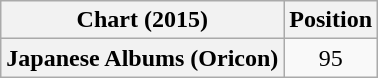<table class="wikitable plainrowheaders" style="text-align:center;">
<tr>
<th scope="col">Chart (2015)</th>
<th scope="col">Position</th>
</tr>
<tr>
<th scope="row">Japanese Albums (Oricon)</th>
<td>95</td>
</tr>
</table>
